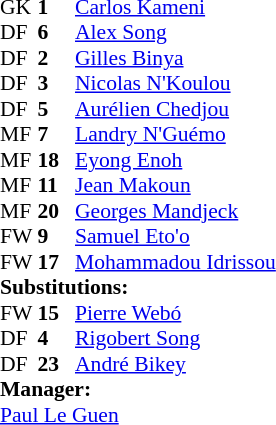<table style="font-size: 90%" cellspacing="0" cellpadding="0">
<tr>
<th width="25"></th>
<th width="25"></th>
</tr>
<tr>
<td>GK</td>
<td><strong>1</strong></td>
<td><a href='#'>Carlos Kameni</a></td>
<td></td>
</tr>
<tr>
<td>DF</td>
<td><strong>6</strong></td>
<td><a href='#'>Alex Song</a></td>
</tr>
<tr>
<td>DF</td>
<td><strong>2</strong></td>
<td><a href='#'>Gilles Binya</a></td>
<td></td>
<td></td>
</tr>
<tr>
<td>DF</td>
<td><strong>3</strong></td>
<td><a href='#'>Nicolas N'Koulou</a></td>
</tr>
<tr>
<td>DF</td>
<td><strong>5</strong></td>
<td><a href='#'>Aurélien Chedjou</a></td>
</tr>
<tr>
<td>MF</td>
<td><strong>7</strong></td>
<td><a href='#'>Landry N'Guémo</a></td>
<td></td>
<td></td>
</tr>
<tr>
<td>MF</td>
<td><strong>18</strong></td>
<td><a href='#'>Eyong Enoh</a></td>
</tr>
<tr>
<td>MF</td>
<td><strong>11</strong></td>
<td><a href='#'>Jean Makoun</a></td>
<td></td>
<td></td>
</tr>
<tr>
<td>MF</td>
<td><strong>20</strong></td>
<td><a href='#'>Georges Mandjeck</a></td>
</tr>
<tr>
<td>FW</td>
<td><strong>9</strong></td>
<td><a href='#'>Samuel Eto'o</a></td>
<td></td>
</tr>
<tr>
<td>FW</td>
<td><strong>17</strong></td>
<td><a href='#'>Mohammadou Idrissou</a></td>
</tr>
<tr>
<td colspan=3><strong>Substitutions:</strong></td>
</tr>
<tr>
<td>FW</td>
<td><strong>15</strong></td>
<td><a href='#'>Pierre Webó</a></td>
<td></td>
<td></td>
</tr>
<tr>
<td>DF</td>
<td><strong>4</strong></td>
<td><a href='#'>Rigobert Song</a></td>
<td></td>
<td></td>
</tr>
<tr>
<td>DF</td>
<td><strong>23</strong></td>
<td><a href='#'>André Bikey</a></td>
<td></td>
<td></td>
</tr>
<tr>
<td colspan=3><strong>Manager:</strong></td>
</tr>
<tr>
<td colspan=3> <a href='#'>Paul Le Guen</a></td>
</tr>
</table>
